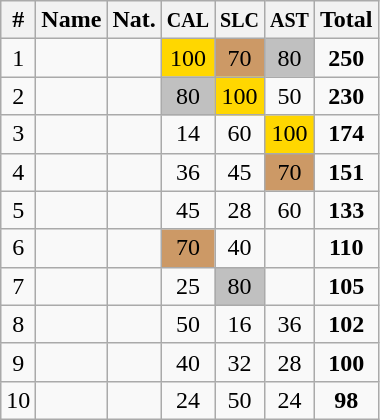<table class="wikitable sortable" style="text-align:center;">
<tr>
<th>#</th>
<th>Name</th>
<th>Nat.</th>
<th><small>CAL</small></th>
<th><small>SLC</small></th>
<th><small>AST</small></th>
<th>Total</th>
</tr>
<tr>
<td>1</td>
<td align=left></td>
<td></td>
<td bgcolor=gold>100</td>
<td bgcolor=cc9966>70</td>
<td bgcolor=silver>80</td>
<td><strong>250</strong></td>
</tr>
<tr>
<td>2</td>
<td align=left></td>
<td></td>
<td bgcolor=silver>80</td>
<td bgcolor=gold>100</td>
<td>50</td>
<td><strong>230</strong></td>
</tr>
<tr>
<td>3</td>
<td align=left></td>
<td></td>
<td>14</td>
<td>60</td>
<td bgcolor=gold>100</td>
<td><strong>174</strong></td>
</tr>
<tr>
<td>4</td>
<td align=left></td>
<td></td>
<td>36</td>
<td>45</td>
<td bgcolor=cc9966>70</td>
<td><strong>151</strong></td>
</tr>
<tr>
<td>5</td>
<td align=left></td>
<td></td>
<td>45</td>
<td>28</td>
<td>60</td>
<td><strong>133</strong></td>
</tr>
<tr>
<td>6</td>
<td align=left></td>
<td></td>
<td bgcolor=cc9966>70</td>
<td>40</td>
<td></td>
<td><strong>110</strong></td>
</tr>
<tr>
<td>7</td>
<td align=left></td>
<td></td>
<td>25</td>
<td bgcolor=silver>80</td>
<td></td>
<td><strong>105</strong></td>
</tr>
<tr>
<td>8</td>
<td align=left></td>
<td></td>
<td>50</td>
<td>16</td>
<td>36</td>
<td><strong>102</strong></td>
</tr>
<tr>
<td>9</td>
<td align=left></td>
<td></td>
<td>40</td>
<td>32</td>
<td>28</td>
<td><strong>100</strong></td>
</tr>
<tr>
<td>10</td>
<td align=left></td>
<td></td>
<td>24</td>
<td>50</td>
<td>24</td>
<td><strong>98</strong></td>
</tr>
</table>
